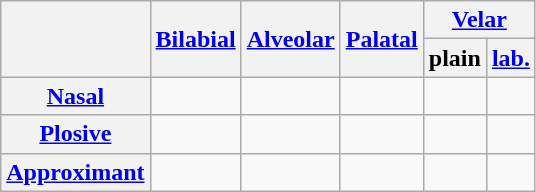<table class=wikitable style="text-align:center;">
<tr>
<th rowspan=2></th>
<th rowspan=2><a href='#'>Bilabial</a></th>
<th rowspan=2><a href='#'>Alveolar</a></th>
<th rowspan=2><a href='#'>Palatal</a></th>
<th colspan=2><a href='#'>Velar</a></th>
</tr>
<tr align=center>
<th>plain</th>
<th><a href='#'>lab.</a></th>
</tr>
<tr align=center>
<th><a href='#'>Nasal</a></th>
<td></td>
<td></td>
<td></td>
<td></td>
<td></td>
</tr>
<tr align=center>
<th><a href='#'>Plosive</a></th>
<td></td>
<td></td>
<td></td>
<td></td>
<td></td>
</tr>
<tr align=center>
<th><a href='#'>Approximant</a></th>
<td></td>
<td></td>
<td></td>
<td></td>
<td></td>
</tr>
</table>
